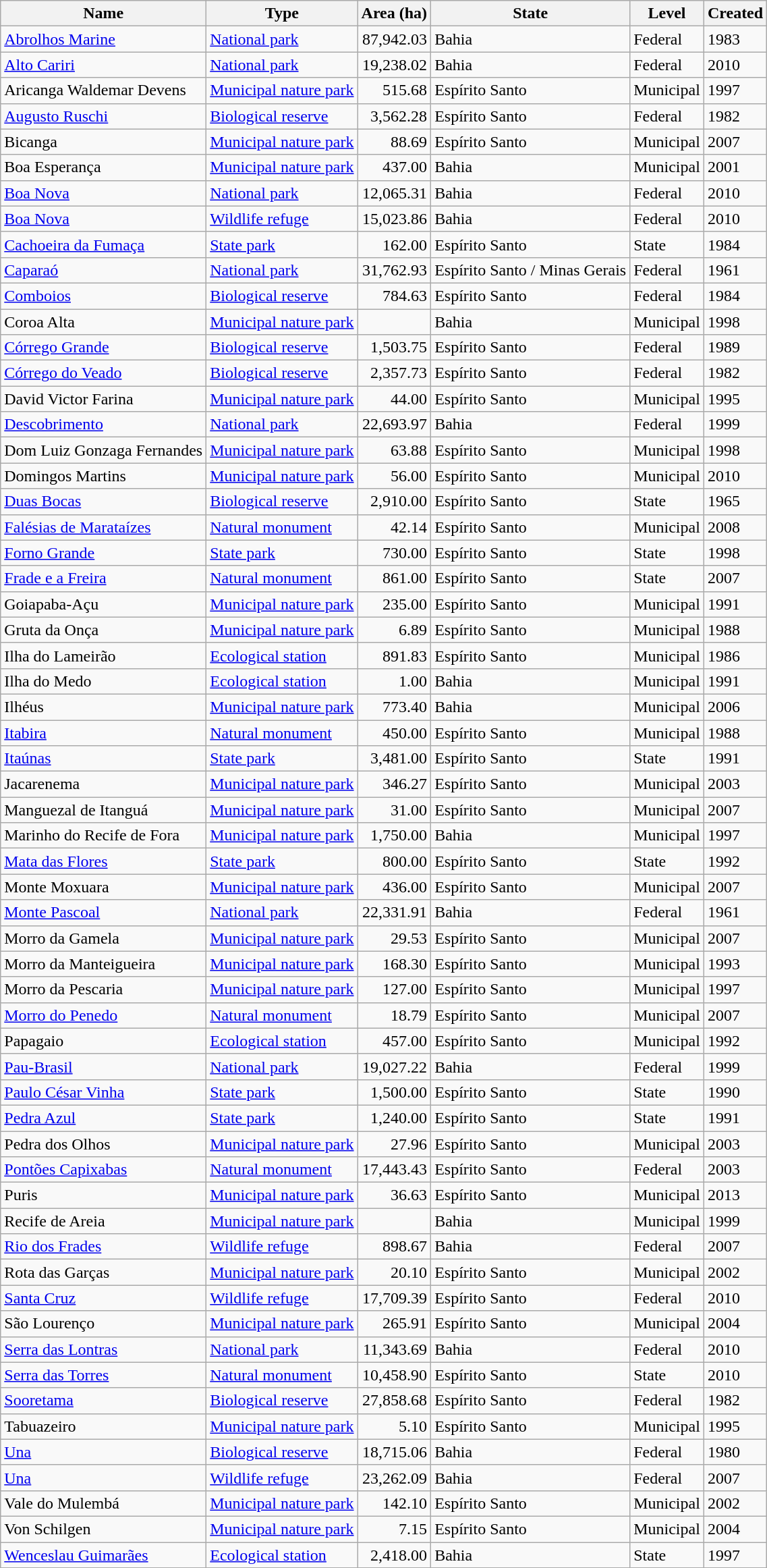<table class="wikitable sortable">
<tr>
<th>Name</th>
<th>Type</th>
<th>Area (ha)</th>
<th>State</th>
<th>Level</th>
<th>Created</th>
</tr>
<tr>
<td><a href='#'>Abrolhos Marine</a></td>
<td><a href='#'>National park</a></td>
<td style="text-align:right;">87,942.03</td>
<td>Bahia</td>
<td>Federal</td>
<td>1983</td>
</tr>
<tr>
<td><a href='#'>Alto Cariri</a></td>
<td><a href='#'>National park</a></td>
<td style="text-align:right;">19,238.02</td>
<td>Bahia</td>
<td>Federal</td>
<td>2010</td>
</tr>
<tr>
<td>Aricanga Waldemar Devens</td>
<td><a href='#'>Municipal nature park</a></td>
<td style="text-align:right;">515.68</td>
<td>Espírito Santo</td>
<td>Municipal</td>
<td>1997</td>
</tr>
<tr>
<td><a href='#'>Augusto Ruschi</a></td>
<td><a href='#'>Biological reserve</a></td>
<td style="text-align:right;">3,562.28</td>
<td>Espírito Santo</td>
<td>Federal</td>
<td>1982</td>
</tr>
<tr>
<td>Bicanga</td>
<td><a href='#'>Municipal nature park</a></td>
<td style="text-align:right;">88.69</td>
<td>Espírito Santo</td>
<td>Municipal</td>
<td>2007</td>
</tr>
<tr>
<td>Boa Esperança</td>
<td><a href='#'>Municipal nature park</a></td>
<td style="text-align:right;">437.00</td>
<td>Bahia</td>
<td>Municipal</td>
<td>2001</td>
</tr>
<tr>
<td><a href='#'>Boa Nova</a></td>
<td><a href='#'>National park</a></td>
<td style="text-align:right;">12,065.31</td>
<td>Bahia</td>
<td>Federal</td>
<td>2010</td>
</tr>
<tr>
<td><a href='#'>Boa Nova</a></td>
<td><a href='#'>Wildlife refuge</a></td>
<td style="text-align:right;">15,023.86</td>
<td>Bahia</td>
<td>Federal</td>
<td>2010</td>
</tr>
<tr>
<td><a href='#'>Cachoeira da Fumaça</a></td>
<td><a href='#'>State park</a></td>
<td style="text-align:right;">162.00</td>
<td>Espírito Santo</td>
<td>State</td>
<td>1984</td>
</tr>
<tr>
<td><a href='#'>Caparaó</a></td>
<td><a href='#'>National park</a></td>
<td style="text-align:right;">31,762.93</td>
<td>Espírito Santo / Minas Gerais</td>
<td>Federal</td>
<td>1961</td>
</tr>
<tr>
<td><a href='#'>Comboios</a></td>
<td><a href='#'>Biological reserve</a></td>
<td style="text-align:right;">784.63</td>
<td>Espírito Santo</td>
<td>Federal</td>
<td>1984</td>
</tr>
<tr>
<td>Coroa Alta</td>
<td><a href='#'>Municipal nature park</a></td>
<td style="text-align:right;"></td>
<td>Bahia</td>
<td>Municipal</td>
<td>1998</td>
</tr>
<tr>
<td><a href='#'>Córrego Grande</a></td>
<td><a href='#'>Biological reserve</a></td>
<td style="text-align:right;">1,503.75</td>
<td>Espírito Santo</td>
<td>Federal</td>
<td>1989</td>
</tr>
<tr>
<td><a href='#'>Córrego do Veado</a></td>
<td><a href='#'>Biological reserve</a></td>
<td style="text-align:right;">2,357.73</td>
<td>Espírito Santo</td>
<td>Federal</td>
<td>1982</td>
</tr>
<tr>
<td>David Victor Farina</td>
<td><a href='#'>Municipal nature park</a></td>
<td style="text-align:right;">44.00</td>
<td>Espírito Santo</td>
<td>Municipal</td>
<td>1995</td>
</tr>
<tr>
<td><a href='#'>Descobrimento</a></td>
<td><a href='#'>National park</a></td>
<td style="text-align:right;">22,693.97</td>
<td>Bahia</td>
<td>Federal</td>
<td>1999</td>
</tr>
<tr>
<td>Dom Luiz Gonzaga Fernandes</td>
<td><a href='#'>Municipal nature park</a></td>
<td style="text-align:right;">63.88</td>
<td>Espírito Santo</td>
<td>Municipal</td>
<td>1998</td>
</tr>
<tr>
<td>Domingos Martins</td>
<td><a href='#'>Municipal nature park</a></td>
<td style="text-align:right;">56.00</td>
<td>Espírito Santo</td>
<td>Municipal</td>
<td>2010</td>
</tr>
<tr>
<td><a href='#'>Duas Bocas</a></td>
<td><a href='#'>Biological reserve</a></td>
<td style="text-align:right;">2,910.00</td>
<td>Espírito Santo</td>
<td>State</td>
<td>1965</td>
</tr>
<tr>
<td><a href='#'>Falésias de Marataízes</a></td>
<td><a href='#'>Natural monument</a></td>
<td style="text-align:right;">42.14</td>
<td>Espírito Santo</td>
<td>Municipal</td>
<td>2008</td>
</tr>
<tr>
<td><a href='#'>Forno Grande</a></td>
<td><a href='#'>State park</a></td>
<td style="text-align:right;">730.00</td>
<td>Espírito Santo</td>
<td>State</td>
<td>1998</td>
</tr>
<tr>
<td><a href='#'>Frade e a Freira</a></td>
<td><a href='#'>Natural monument</a></td>
<td style="text-align:right;">861.00</td>
<td>Espírito Santo</td>
<td>State</td>
<td>2007</td>
</tr>
<tr>
<td>Goiapaba-Açu</td>
<td><a href='#'>Municipal nature park</a></td>
<td style="text-align:right;">235.00</td>
<td>Espírito Santo</td>
<td>Municipal</td>
<td>1991</td>
</tr>
<tr>
<td>Gruta da Onça</td>
<td><a href='#'>Municipal nature park</a></td>
<td style="text-align:right;">6.89</td>
<td>Espírito Santo</td>
<td>Municipal</td>
<td>1988</td>
</tr>
<tr>
<td>Ilha do Lameirão</td>
<td><a href='#'>Ecological station</a></td>
<td style="text-align:right;">891.83</td>
<td>Espírito Santo</td>
<td>Municipal</td>
<td>1986</td>
</tr>
<tr>
<td>Ilha do Medo</td>
<td><a href='#'>Ecological station</a></td>
<td style="text-align:right;">1.00</td>
<td>Bahia</td>
<td>Municipal</td>
<td>1991</td>
</tr>
<tr>
<td>Ilhéus</td>
<td><a href='#'>Municipal nature park</a></td>
<td style="text-align:right;">773.40</td>
<td>Bahia</td>
<td>Municipal</td>
<td>2006</td>
</tr>
<tr>
<td><a href='#'>Itabira</a></td>
<td><a href='#'>Natural monument</a></td>
<td style="text-align:right;">450.00</td>
<td>Espírito Santo</td>
<td>Municipal</td>
<td>1988</td>
</tr>
<tr>
<td><a href='#'>Itaúnas</a></td>
<td><a href='#'>State park</a></td>
<td style="text-align:right;">3,481.00</td>
<td>Espírito Santo</td>
<td>State</td>
<td>1991</td>
</tr>
<tr>
<td>Jacarenema</td>
<td><a href='#'>Municipal nature park</a></td>
<td style="text-align:right;">346.27</td>
<td>Espírito Santo</td>
<td>Municipal</td>
<td>2003</td>
</tr>
<tr>
<td>Manguezal de Itanguá</td>
<td><a href='#'>Municipal nature park</a></td>
<td style="text-align:right;">31.00</td>
<td>Espírito Santo</td>
<td>Municipal</td>
<td>2007</td>
</tr>
<tr>
<td>Marinho do Recife de Fora</td>
<td><a href='#'>Municipal nature park</a></td>
<td style="text-align:right;">1,750.00</td>
<td>Bahia</td>
<td>Municipal</td>
<td>1997</td>
</tr>
<tr>
<td><a href='#'>Mata das Flores</a></td>
<td><a href='#'>State park</a></td>
<td style="text-align:right;">800.00</td>
<td>Espírito Santo</td>
<td>State</td>
<td>1992</td>
</tr>
<tr>
<td>Monte Moxuara</td>
<td><a href='#'>Municipal nature park</a></td>
<td style="text-align:right;">436.00</td>
<td>Espírito Santo</td>
<td>Municipal</td>
<td>2007</td>
</tr>
<tr>
<td><a href='#'>Monte Pascoal</a></td>
<td><a href='#'>National park</a></td>
<td style="text-align:right;">22,331.91</td>
<td>Bahia</td>
<td>Federal</td>
<td>1961</td>
</tr>
<tr>
<td>Morro da Gamela</td>
<td><a href='#'>Municipal nature park</a></td>
<td style="text-align:right;">29.53</td>
<td>Espírito Santo</td>
<td>Municipal</td>
<td>2007</td>
</tr>
<tr>
<td>Morro da Manteigueira</td>
<td><a href='#'>Municipal nature park</a></td>
<td style="text-align:right;">168.30</td>
<td>Espírito Santo</td>
<td>Municipal</td>
<td>1993</td>
</tr>
<tr>
<td>Morro da Pescaria</td>
<td><a href='#'>Municipal nature park</a></td>
<td style="text-align:right;">127.00</td>
<td>Espírito Santo</td>
<td>Municipal</td>
<td>1997</td>
</tr>
<tr>
<td><a href='#'>Morro do Penedo</a></td>
<td><a href='#'>Natural monument</a></td>
<td style="text-align:right;">18.79</td>
<td>Espírito Santo</td>
<td>Municipal</td>
<td>2007</td>
</tr>
<tr>
<td>Papagaio</td>
<td><a href='#'>Ecological station</a></td>
<td style="text-align:right;">457.00</td>
<td>Espírito Santo</td>
<td>Municipal</td>
<td>1992</td>
</tr>
<tr>
<td><a href='#'>Pau-Brasil</a></td>
<td><a href='#'>National park</a></td>
<td style="text-align:right;">19,027.22</td>
<td>Bahia</td>
<td>Federal</td>
<td>1999</td>
</tr>
<tr>
<td><a href='#'>Paulo César Vinha</a></td>
<td><a href='#'>State park</a></td>
<td style="text-align:right;">1,500.00</td>
<td>Espírito Santo</td>
<td>State</td>
<td>1990</td>
</tr>
<tr>
<td><a href='#'>Pedra Azul</a></td>
<td><a href='#'>State park</a></td>
<td style="text-align:right;">1,240.00</td>
<td>Espírito Santo</td>
<td>State</td>
<td>1991</td>
</tr>
<tr>
<td>Pedra dos Olhos</td>
<td><a href='#'>Municipal nature park</a></td>
<td style="text-align:right;">27.96</td>
<td>Espírito Santo</td>
<td>Municipal</td>
<td>2003</td>
</tr>
<tr>
<td><a href='#'>Pontões Capixabas</a></td>
<td><a href='#'>Natural monument</a></td>
<td style="text-align:right;">17,443.43</td>
<td>Espírito Santo</td>
<td>Federal</td>
<td>2003</td>
</tr>
<tr>
<td>Puris</td>
<td><a href='#'>Municipal nature park</a></td>
<td style="text-align:right;">36.63</td>
<td>Espírito Santo</td>
<td>Municipal</td>
<td>2013</td>
</tr>
<tr>
<td>Recife de Areia</td>
<td><a href='#'>Municipal nature park</a></td>
<td style="text-align:right;"></td>
<td>Bahia</td>
<td>Municipal</td>
<td>1999</td>
</tr>
<tr>
<td><a href='#'>Rio dos Frades</a></td>
<td><a href='#'>Wildlife refuge</a></td>
<td style="text-align:right;">898.67</td>
<td>Bahia</td>
<td>Federal</td>
<td>2007</td>
</tr>
<tr>
<td>Rota das Garças</td>
<td><a href='#'>Municipal nature park</a></td>
<td style="text-align:right;">20.10</td>
<td>Espírito Santo</td>
<td>Municipal</td>
<td>2002</td>
</tr>
<tr>
<td><a href='#'>Santa Cruz</a></td>
<td><a href='#'>Wildlife refuge</a></td>
<td style="text-align:right;">17,709.39</td>
<td>Espírito Santo</td>
<td>Federal</td>
<td>2010</td>
</tr>
<tr>
<td>São Lourenço</td>
<td><a href='#'>Municipal nature park</a></td>
<td style="text-align:right;">265.91</td>
<td>Espírito Santo</td>
<td>Municipal</td>
<td>2004</td>
</tr>
<tr>
<td><a href='#'>Serra das Lontras</a></td>
<td><a href='#'>National park</a></td>
<td style="text-align:right;">11,343.69</td>
<td>Bahia</td>
<td>Federal</td>
<td>2010</td>
</tr>
<tr>
<td><a href='#'>Serra das Torres</a></td>
<td><a href='#'>Natural monument</a></td>
<td style="text-align:right;">10,458.90</td>
<td>Espírito Santo</td>
<td>State</td>
<td>2010</td>
</tr>
<tr>
<td><a href='#'>Sooretama</a></td>
<td><a href='#'>Biological reserve</a></td>
<td style="text-align:right;">27,858.68</td>
<td>Espírito Santo</td>
<td>Federal</td>
<td>1982</td>
</tr>
<tr>
<td>Tabuazeiro</td>
<td><a href='#'>Municipal nature park</a></td>
<td style="text-align:right;">5.10</td>
<td>Espírito Santo</td>
<td>Municipal</td>
<td>1995</td>
</tr>
<tr>
<td><a href='#'>Una</a></td>
<td><a href='#'>Biological reserve</a></td>
<td style="text-align:right;">18,715.06</td>
<td>Bahia</td>
<td>Federal</td>
<td>1980</td>
</tr>
<tr>
<td><a href='#'>Una</a></td>
<td><a href='#'>Wildlife refuge</a></td>
<td style="text-align:right;">23,262.09</td>
<td>Bahia</td>
<td>Federal</td>
<td>2007</td>
</tr>
<tr>
<td>Vale do Mulembá</td>
<td><a href='#'>Municipal nature park</a></td>
<td style="text-align:right;">142.10</td>
<td>Espírito Santo</td>
<td>Municipal</td>
<td>2002</td>
</tr>
<tr>
<td>Von Schilgen</td>
<td><a href='#'>Municipal nature park</a></td>
<td style="text-align:right;">7.15</td>
<td>Espírito Santo</td>
<td>Municipal</td>
<td>2004</td>
</tr>
<tr>
<td><a href='#'>Wenceslau Guimarães</a></td>
<td><a href='#'>Ecological station</a></td>
<td style="text-align:right;">2,418.00</td>
<td>Bahia</td>
<td>State</td>
<td>1997</td>
</tr>
</table>
